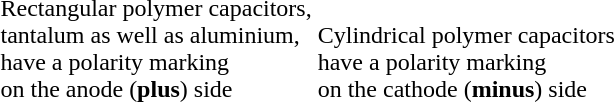<table>
<tr>
<td></td>
<td></td>
</tr>
<tr>
<td>Rectangular polymer capacitors,<br>tantalum as well as aluminium,<br> have a polarity marking<br> on the anode (<strong>plus</strong>) side</td>
<td><br>Cylindrical polymer capacitors <br>have a polarity marking<br> on the cathode (<strong>minus</strong>) side</td>
</tr>
</table>
